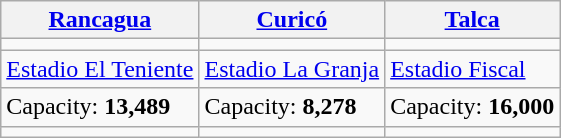<table class="wikitable">
<tr>
<th><a href='#'>Rancagua</a></th>
<th><a href='#'>Curicó</a></th>
<th><a href='#'>Talca</a></th>
</tr>
<tr>
<td></td>
<td></td>
<td></td>
</tr>
<tr>
<td><a href='#'>Estadio El Teniente</a></td>
<td><a href='#'>Estadio La Granja</a></td>
<td><a href='#'>Estadio Fiscal</a></td>
</tr>
<tr>
<td>Capacity: <strong>13,489</strong></td>
<td>Capacity: <strong>8,278</strong></td>
<td>Capacity: <strong>16,000</strong></td>
</tr>
<tr>
<td><small></small></td>
<td><small></small></td>
<td><small></small></td>
</tr>
</table>
